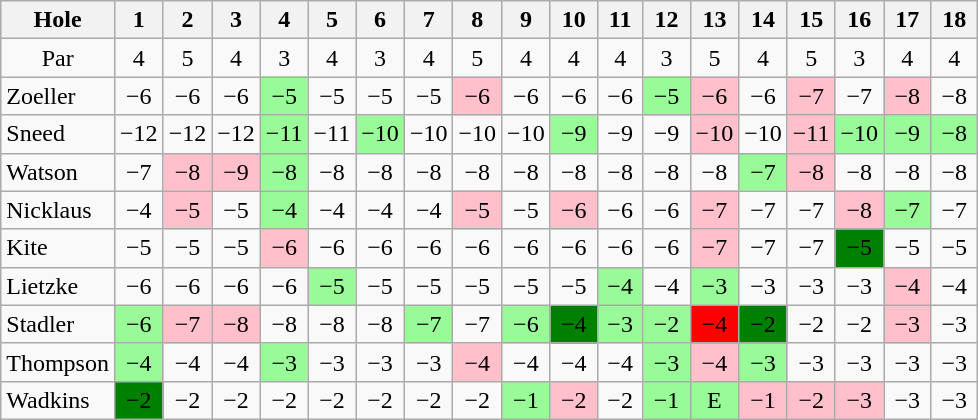<table class="wikitable" style="text-align:center">
<tr>
<th>Hole</th>
<th> 1 </th>
<th> 2 </th>
<th> 3 </th>
<th> 4 </th>
<th> 5 </th>
<th> 6 </th>
<th> 7 </th>
<th> 8 </th>
<th> 9 </th>
<th> 10 </th>
<th> 11 </th>
<th> 12 </th>
<th> 13 </th>
<th> 14 </th>
<th> 15 </th>
<th> 16 </th>
<th> 17 </th>
<th> 18 </th>
</tr>
<tr>
<td>Par</td>
<td>4</td>
<td>5</td>
<td>4</td>
<td>3</td>
<td>4</td>
<td>3</td>
<td>4</td>
<td>5</td>
<td>4</td>
<td>4</td>
<td>4</td>
<td>3</td>
<td>5</td>
<td>4</td>
<td>5</td>
<td>3</td>
<td>4</td>
<td>4</td>
</tr>
<tr>
<td align=left> Zoeller</td>
<td>−6</td>
<td>−6</td>
<td>−6</td>
<td style="background: PaleGreen;">−5</td>
<td>−5</td>
<td>−5</td>
<td>−5</td>
<td style="background: Pink;">−6</td>
<td>−6</td>
<td>−6</td>
<td>−6</td>
<td style="background: PaleGreen;">−5</td>
<td style="background: Pink;">−6</td>
<td>−6</td>
<td style="background: Pink;">−7</td>
<td>−7</td>
<td style="background: Pink;">−8</td>
<td>−8</td>
</tr>
<tr>
<td align=left> Sneed</td>
<td>−12</td>
<td>−12</td>
<td>−12</td>
<td style="background: PaleGreen;">−11</td>
<td>−11</td>
<td style="background: PaleGreen;">−10</td>
<td>−10</td>
<td>−10</td>
<td>−10</td>
<td style="background: PaleGreen;">−9</td>
<td>−9</td>
<td>−9</td>
<td style="background: Pink;">−10</td>
<td>−10</td>
<td style="background: Pink;">−11</td>
<td style="background: PaleGreen;">−10</td>
<td style="background: PaleGreen;">−9</td>
<td style="background: PaleGreen;">−8</td>
</tr>
<tr>
<td align=left> Watson</td>
<td>−7</td>
<td style="background: Pink;">−8</td>
<td style="background: Pink;">−9</td>
<td style="background: PaleGreen;">−8</td>
<td>−8</td>
<td>−8</td>
<td>−8</td>
<td>−8</td>
<td>−8</td>
<td>−8</td>
<td>−8</td>
<td>−8</td>
<td>−8</td>
<td style="background: PaleGreen;">−7</td>
<td style="background: Pink;">−8</td>
<td>−8</td>
<td>−8</td>
<td>−8</td>
</tr>
<tr>
<td align=left> Nicklaus</td>
<td>−4</td>
<td style="background: Pink;">−5</td>
<td>−5</td>
<td style="background: PaleGreen;">−4</td>
<td>−4</td>
<td>−4</td>
<td>−4</td>
<td style="background: Pink;">−5</td>
<td>−5</td>
<td style="background: Pink;">−6</td>
<td>−6</td>
<td>−6</td>
<td style="background: Pink;">−7</td>
<td>−7</td>
<td>−7</td>
<td style="background: Pink;">−8</td>
<td style="background: PaleGreen;">−7</td>
<td>−7</td>
</tr>
<tr>
<td align=left> Kite</td>
<td>−5</td>
<td>−5</td>
<td>−5</td>
<td style="background: Pink;">−6</td>
<td>−6</td>
<td>−6</td>
<td>−6</td>
<td>−6</td>
<td>−6</td>
<td>−6</td>
<td>−6</td>
<td>−6</td>
<td style="background: Pink;">−7</td>
<td>−7</td>
<td>−7</td>
<td style="background: Green;">−5</td>
<td>−5</td>
<td>−5</td>
</tr>
<tr>
<td align=left> Lietzke</td>
<td>−6</td>
<td>−6</td>
<td>−6</td>
<td>−6</td>
<td style="background: PaleGreen;">−5</td>
<td>−5</td>
<td>−5</td>
<td>−5</td>
<td>−5</td>
<td>−5</td>
<td style="background: PaleGreen;">−4</td>
<td>−4</td>
<td style="background: PaleGreen;">−3</td>
<td>−3</td>
<td>−3</td>
<td>−3</td>
<td style="background: Pink;">−4</td>
<td>−4</td>
</tr>
<tr>
<td align=left> Stadler</td>
<td style="background: PaleGreen;">−6</td>
<td style="background: Pink;">−7</td>
<td style="background: Pink;">−8</td>
<td>−8</td>
<td>−8</td>
<td>−8</td>
<td style="background: PaleGreen;">−7</td>
<td>−7</td>
<td style="background: PaleGreen;">−6</td>
<td style="background: Green;">−4</td>
<td style="background: PaleGreen;">−3</td>
<td style="background: PaleGreen;">−2</td>
<td style="background: Red;">−4</td>
<td style="background: Green;">−2</td>
<td>−2</td>
<td>−2</td>
<td style="background: Pink;">−3</td>
<td>−3</td>
</tr>
<tr>
<td align=left> Thompson</td>
<td style="background: PaleGreen;">−4</td>
<td>−4</td>
<td>−4</td>
<td style="background: PaleGreen;">−3</td>
<td>−3</td>
<td>−3</td>
<td>−3</td>
<td style="background: Pink;">−4</td>
<td>−4</td>
<td>−4</td>
<td>−4</td>
<td style="background: PaleGreen;">−3</td>
<td style="background: Pink;">−4</td>
<td style="background: PaleGreen;">−3</td>
<td>−3</td>
<td>−3</td>
<td>−3</td>
<td>−3</td>
</tr>
<tr>
<td align=left> Wadkins</td>
<td style="background: Green;">−2</td>
<td>−2</td>
<td>−2</td>
<td>−2</td>
<td>−2</td>
<td>−2</td>
<td>−2</td>
<td>−2</td>
<td style="background: PaleGreen;">−1</td>
<td style="background: Pink;">−2</td>
<td>−2</td>
<td style="background: PaleGreen;">−1</td>
<td style="background: PaleGreen;">E</td>
<td style="background: Pink;">−1</td>
<td style="background: Pink;">−2</td>
<td style="background: Pink;">−3</td>
<td>−3</td>
<td>−3</td>
</tr>
</table>
